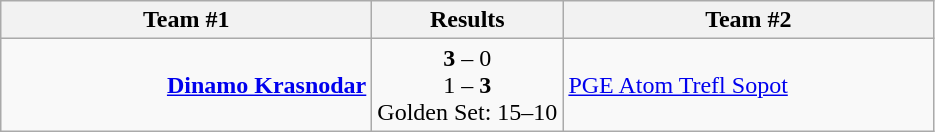<table class="wikitable" style="border-collapse: collapse;">
<tr>
<th align="right" width="240">Team #1</th>
<th>  Results  </th>
<th align="left" width="240">Team #2</th>
</tr>
<tr>
<td align="right"><strong><a href='#'>Dinamo Krasnodar</a></strong> </td>
<td align="center"><strong>3</strong> – 0  <br> 1 – <strong>3</strong><br> Golden Set: 15–10</td>
<td> <a href='#'>PGE Atom Trefl Sopot</a></td>
</tr>
</table>
